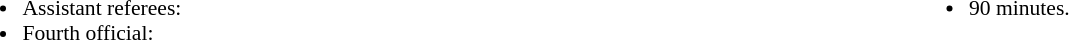<table style="width:100%; font-size:90%">
<tr>
<td style="width:50%; vertical-align:top"><br><ul><li>Assistant referees:</li><li>Fourth official:</li></ul></td>
<td style="width:50%; vertical-align:top"><br><ul><li>90 minutes.</li></ul></td>
</tr>
</table>
